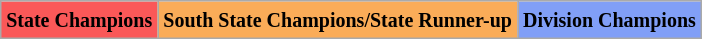<table class="wikitable" style="margin:1em auto;">
<tr>
<td bgcolor="#FA5858"><small><strong>State Champions</strong></small></td>
<td bgcolor="#FAAC58"><small><strong>South State Champions/State Runner-up</strong></small></td>
<td bgcolor="#819FF7"><small><strong>Division Champions</strong></small></td>
</tr>
</table>
